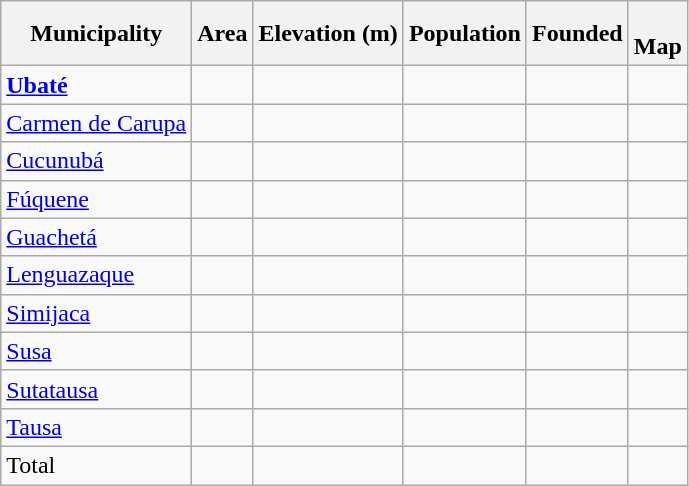<table class="wikitable sortable mw-collapsible">
<tr>
<th>Municipality<br></th>
<th>Area<br></th>
<th>Elevation (m)<br></th>
<th>Population<br></th>
<th>Founded</th>
<th><br>Map</th>
</tr>
<tr>
<td><strong><a href='#'>Ubaté</a></strong></td>
<td></td>
<td></td>
<td></td>
<td></td>
<td></td>
</tr>
<tr>
<td><a href='#'>Carmen de Carupa</a></td>
<td></td>
<td></td>
<td></td>
<td></td>
<td></td>
</tr>
<tr>
<td><a href='#'>Cucunubá</a></td>
<td></td>
<td></td>
<td></td>
<td></td>
<td></td>
</tr>
<tr>
<td><a href='#'>Fúquene</a></td>
<td></td>
<td></td>
<td></td>
<td></td>
<td></td>
</tr>
<tr>
<td><a href='#'>Guachetá</a></td>
<td></td>
<td></td>
<td></td>
<td></td>
<td></td>
</tr>
<tr>
<td><a href='#'>Lenguazaque</a></td>
<td></td>
<td></td>
<td></td>
<td></td>
<td></td>
</tr>
<tr>
<td><a href='#'>Simijaca</a></td>
<td></td>
<td></td>
<td></td>
<td></td>
<td></td>
</tr>
<tr>
<td><a href='#'>Susa</a></td>
<td></td>
<td></td>
<td></td>
<td></td>
<td></td>
</tr>
<tr>
<td><a href='#'>Sutatausa</a></td>
<td></td>
<td></td>
<td></td>
<td></td>
<td></td>
</tr>
<tr>
<td><a href='#'>Tausa</a></td>
<td></td>
<td></td>
<td></td>
<td></td>
<td></td>
</tr>
<tr>
<td>Total</td>
<td></td>
<td></td>
<td></td>
<td></td>
<td></td>
</tr>
</table>
